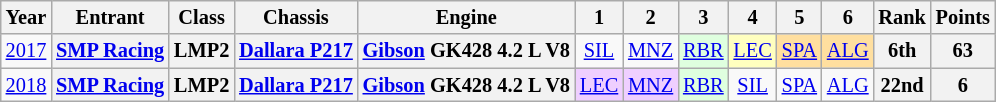<table class="wikitable" style="text-align:center; font-size:85%">
<tr>
<th>Year</th>
<th>Entrant</th>
<th>Class</th>
<th>Chassis</th>
<th>Engine</th>
<th>1</th>
<th>2</th>
<th>3</th>
<th>4</th>
<th>5</th>
<th>6</th>
<th>Rank</th>
<th>Points</th>
</tr>
<tr>
<td><a href='#'>2017</a></td>
<th nowrap><a href='#'>SMP Racing</a></th>
<th>LMP2</th>
<th nowrap><a href='#'>Dallara P217</a></th>
<th nowrap><a href='#'>Gibson</a> GK428 4.2 L V8</th>
<td><a href='#'>SIL</a></td>
<td><a href='#'>MNZ</a></td>
<td style="background:#DFFFDF;"><a href='#'>RBR</a><br></td>
<td style="background:#FFFFBF;"><a href='#'>LEC</a><br></td>
<td style="background:#FFDF9F;"><a href='#'>SPA</a><br></td>
<td style="background:#FFDF9F;"><a href='#'>ALG</a><br></td>
<th>6th</th>
<th>63</th>
</tr>
<tr>
<td><a href='#'>2018</a></td>
<th nowrap><a href='#'>SMP Racing</a></th>
<th>LMP2</th>
<th nowrap><a href='#'>Dallara P217</a></th>
<th nowrap><a href='#'>Gibson</a> GK428 4.2 L V8</th>
<td style="background:#EFCFFF;"><a href='#'>LEC</a><br></td>
<td style="background:#EFCFFF;"><a href='#'>MNZ</a><br></td>
<td style="background:#DFFFDF;"><a href='#'>RBR</a><br></td>
<td><a href='#'>SIL</a></td>
<td><a href='#'>SPA</a></td>
<td><a href='#'>ALG</a></td>
<th>22nd</th>
<th>6</th>
</tr>
</table>
